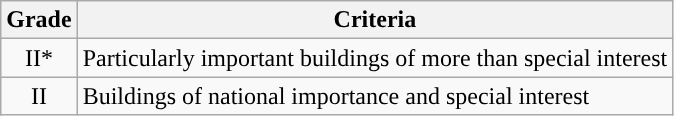<table class="wikitable">
<tr>
<th>Grade</th>
<th>Criteria</th>
</tr>
<tr>
<td align="center" >II*</td>
<td>Particularly important buildings of more than special interest</td>
</tr>
<tr>
<td align="center" >II</td>
<td>Buildings of national importance and special interest</td>
</tr>
</table>
